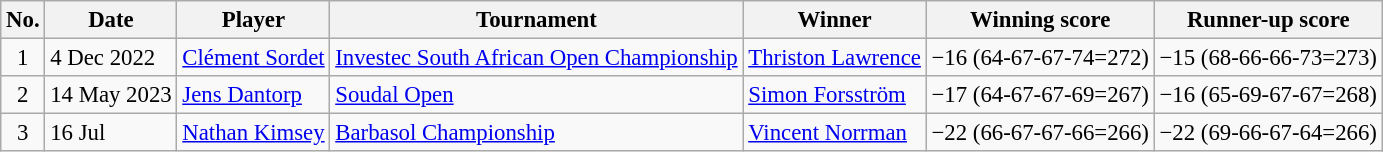<table class="wikitable" style="font-size:95%;">
<tr>
<th>No.</th>
<th>Date</th>
<th>Player</th>
<th>Tournament</th>
<th>Winner</th>
<th>Winning score</th>
<th>Runner-up score</th>
</tr>
<tr>
<td align=center>1</td>
<td>4 Dec 2022</td>
<td> <a href='#'>Clément Sordet</a></td>
<td><a href='#'>Investec South African Open Championship</a></td>
<td> <a href='#'>Thriston Lawrence</a></td>
<td>−16 (64-67-67-74=272)</td>
<td>−15 (68-66-66-73=273)</td>
</tr>
<tr>
<td align=center>2</td>
<td>14 May 2023</td>
<td> <a href='#'>Jens Dantorp</a></td>
<td><a href='#'>Soudal Open</a></td>
<td> <a href='#'>Simon Forsström</a></td>
<td>−17 (64-67-67-69=267)</td>
<td>−16 (65-69-67-67=268)</td>
</tr>
<tr>
<td align=center>3</td>
<td>16 Jul</td>
<td> <a href='#'>Nathan Kimsey</a></td>
<td><a href='#'>Barbasol Championship</a></td>
<td> <a href='#'>Vincent Norrman</a></td>
<td>−22 (66-67-67-66=266)</td>
<td>−22 (69-66-67-64=266)</td>
</tr>
</table>
